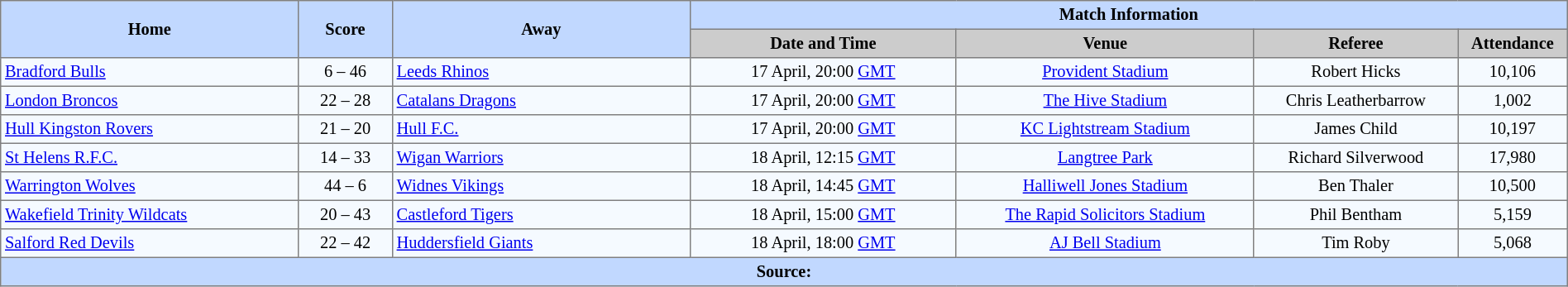<table border="1" cellpadding="3" cellspacing="0" style="border-collapse:collapse; font-size:85%; text-align:center; width:100%">
<tr style="background:#c1d8ff;">
<th rowspan="2" style="width:19%;">Home</th>
<th rowspan="2" style="width:6%;">Score</th>
<th rowspan="2" style="width:19%;">Away</th>
<th colspan=6>Match Information</th>
</tr>
<tr style="background:#ccc;">
<th width=17%>Date and Time</th>
<th width=19%>Venue</th>
<th width=13%>Referee</th>
<th width=7%>Attendance</th>
</tr>
<tr style="background:#f5faff;">
<td align=left> <a href='#'>Bradford Bulls</a></td>
<td>6 – 46 </td>
<td align=left> <a href='#'>Leeds Rhinos</a></td>
<td>17 April, 20:00 <a href='#'>GMT</a></td>
<td><a href='#'>Provident Stadium</a></td>
<td>Robert Hicks</td>
<td>10,106</td>
</tr>
<tr style="background:#f5faff;">
<td align=left> <a href='#'>London Broncos</a></td>
<td>22 – 28 </td>
<td align=left> <a href='#'>Catalans Dragons</a></td>
<td>17 April, 20:00 <a href='#'>GMT</a></td>
<td><a href='#'>The Hive Stadium</a></td>
<td>Chris Leatherbarrow</td>
<td>1,002</td>
</tr>
<tr style="background:#f5faff;">
<td align=left> <a href='#'>Hull Kingston Rovers</a></td>
<td>21 – 20 </td>
<td align=left> <a href='#'>Hull F.C.</a></td>
<td>17 April, 20:00 <a href='#'>GMT</a></td>
<td><a href='#'>KC Lightstream Stadium</a></td>
<td>James Child</td>
<td>10,197</td>
</tr>
<tr style="background:#f5faff;">
<td align=left> <a href='#'>St Helens R.F.C.</a></td>
<td>14 – 33 </td>
<td align=left> <a href='#'>Wigan Warriors</a></td>
<td>18 April, 12:15 <a href='#'>GMT</a></td>
<td><a href='#'>Langtree Park</a></td>
<td>Richard Silverwood</td>
<td>17,980</td>
</tr>
<tr style="background:#f5faff;">
<td align=left> <a href='#'>Warrington Wolves</a></td>
<td>44 – 6 </td>
<td align=left> <a href='#'>Widnes Vikings</a></td>
<td>18 April, 14:45 <a href='#'>GMT</a></td>
<td><a href='#'>Halliwell Jones Stadium</a></td>
<td>Ben Thaler</td>
<td>10,500</td>
</tr>
<tr style="background:#f5faff;">
<td align=left> <a href='#'>Wakefield Trinity Wildcats</a></td>
<td>20 – 43 </td>
<td align=left> <a href='#'>Castleford Tigers</a></td>
<td>18 April, 15:00 <a href='#'>GMT</a></td>
<td><a href='#'>The Rapid Solicitors Stadium</a></td>
<td>Phil Bentham</td>
<td>5,159</td>
</tr>
<tr style="background:#f5faff;">
<td align=left> <a href='#'>Salford Red Devils</a></td>
<td>22 – 42 </td>
<td align=left> <a href='#'>Huddersfield Giants</a></td>
<td>18 April, 18:00 <a href='#'>GMT</a></td>
<td><a href='#'>AJ Bell Stadium</a></td>
<td>Tim Roby</td>
<td>5,068</td>
</tr>
<tr style="background:#c1d8ff;">
<th colspan=12>Source:</th>
</tr>
</table>
